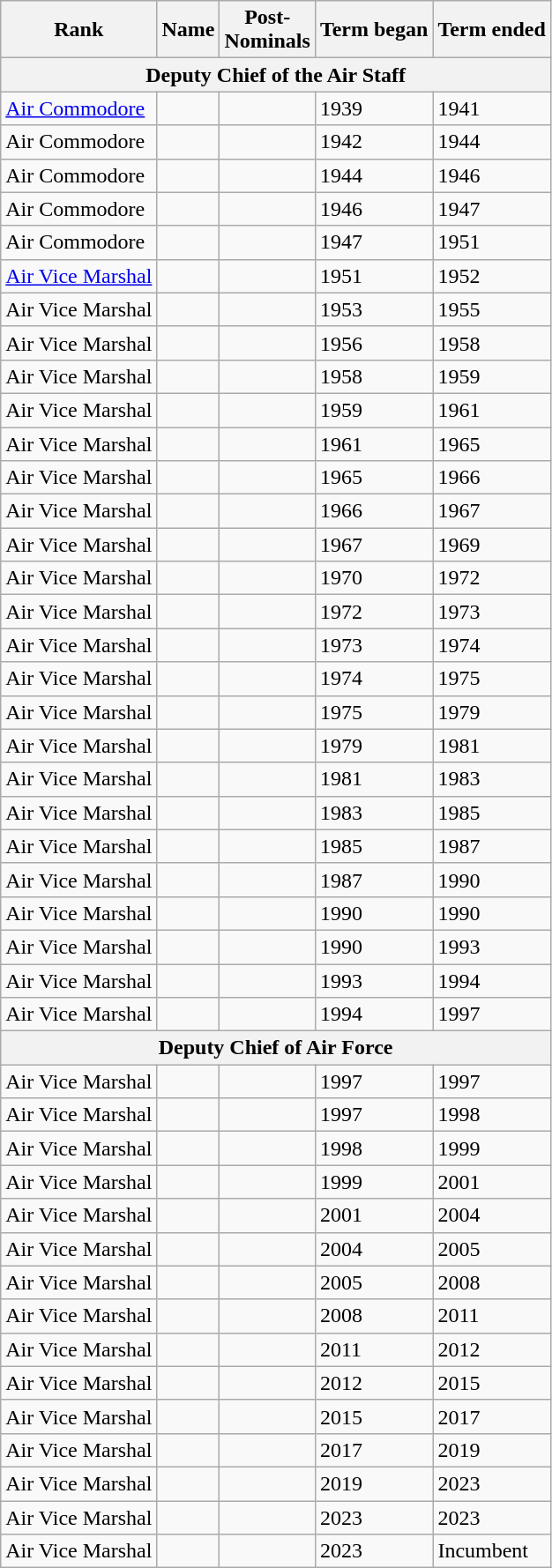<table class="wikitable sortable">
<tr>
<th>Rank</th>
<th>Name</th>
<th>Post-<br>Nominals</th>
<th>Term began</th>
<th>Term ended</th>
</tr>
<tr>
<th colspan=6 bgcolor="white">Deputy Chief of the Air Staff</th>
</tr>
<tr>
<td><a href='#'>Air Commodore</a></td>
<td></td>
<td></td>
<td>1939</td>
<td>1941</td>
</tr>
<tr>
<td>Air Commodore</td>
<td></td>
<td></td>
<td>1942</td>
<td>1944</td>
</tr>
<tr>
<td>Air Commodore</td>
<td></td>
<td></td>
<td>1944</td>
<td>1946</td>
</tr>
<tr>
<td>Air Commodore</td>
<td></td>
<td></td>
<td>1946</td>
<td>1947</td>
</tr>
<tr>
<td>Air Commodore</td>
<td></td>
<td></td>
<td>1947</td>
<td>1951</td>
</tr>
<tr>
<td><a href='#'>Air Vice Marshal</a></td>
<td></td>
<td></td>
<td>1951</td>
<td>1952</td>
</tr>
<tr>
<td>Air Vice Marshal</td>
<td></td>
<td></td>
<td>1953</td>
<td>1955</td>
</tr>
<tr>
<td>Air Vice Marshal</td>
<td></td>
<td></td>
<td>1956</td>
<td>1958</td>
</tr>
<tr>
<td>Air Vice Marshal</td>
<td></td>
<td></td>
<td>1958</td>
<td>1959</td>
</tr>
<tr>
<td>Air Vice Marshal</td>
<td></td>
<td></td>
<td>1959</td>
<td>1961</td>
</tr>
<tr>
<td>Air Vice Marshal</td>
<td></td>
<td></td>
<td>1961</td>
<td>1965</td>
</tr>
<tr>
<td>Air Vice Marshal</td>
<td></td>
<td></td>
<td>1965</td>
<td>1966</td>
</tr>
<tr>
<td>Air Vice Marshal</td>
<td></td>
<td></td>
<td>1966</td>
<td>1967</td>
</tr>
<tr>
<td>Air Vice Marshal</td>
<td></td>
<td></td>
<td>1967</td>
<td>1969</td>
</tr>
<tr>
<td>Air Vice Marshal</td>
<td></td>
<td></td>
<td>1970</td>
<td>1972</td>
</tr>
<tr>
<td>Air Vice Marshal</td>
<td></td>
<td></td>
<td>1972</td>
<td>1973</td>
</tr>
<tr>
<td>Air Vice Marshal</td>
<td></td>
<td></td>
<td>1973</td>
<td>1974</td>
</tr>
<tr>
<td>Air Vice Marshal</td>
<td></td>
<td></td>
<td>1974</td>
<td>1975</td>
</tr>
<tr>
<td>Air Vice Marshal</td>
<td></td>
<td></td>
<td>1975</td>
<td>1979</td>
</tr>
<tr>
<td>Air Vice Marshal</td>
<td></td>
<td></td>
<td>1979</td>
<td>1981</td>
</tr>
<tr>
<td>Air Vice Marshal</td>
<td></td>
<td></td>
<td>1981</td>
<td>1983</td>
</tr>
<tr>
<td>Air Vice Marshal</td>
<td></td>
<td></td>
<td>1983</td>
<td>1985</td>
</tr>
<tr>
<td>Air Vice Marshal</td>
<td></td>
<td></td>
<td>1985</td>
<td>1987</td>
</tr>
<tr>
<td>Air Vice Marshal</td>
<td></td>
<td></td>
<td>1987</td>
<td>1990</td>
</tr>
<tr>
<td>Air Vice Marshal</td>
<td></td>
<td></td>
<td>1990</td>
<td>1990</td>
</tr>
<tr>
<td>Air Vice Marshal</td>
<td></td>
<td></td>
<td>1990</td>
<td>1993</td>
</tr>
<tr>
<td>Air Vice Marshal</td>
<td></td>
<td></td>
<td>1993</td>
<td>1994</td>
</tr>
<tr>
<td>Air Vice Marshal</td>
<td></td>
<td></td>
<td>1994</td>
<td>1997</td>
</tr>
<tr>
<th colspan=6 bgcolor="white">Deputy Chief of Air Force</th>
</tr>
<tr>
<td>Air Vice Marshal</td>
<td></td>
<td></td>
<td>1997</td>
<td>1997</td>
</tr>
<tr>
<td>Air Vice Marshal</td>
<td></td>
<td></td>
<td>1997</td>
<td>1998</td>
</tr>
<tr>
<td>Air Vice Marshal</td>
<td></td>
<td></td>
<td>1998</td>
<td>1999</td>
</tr>
<tr>
<td>Air Vice Marshal</td>
<td></td>
<td></td>
<td>1999</td>
<td>2001</td>
</tr>
<tr>
<td>Air Vice Marshal</td>
<td></td>
<td></td>
<td>2001</td>
<td>2004</td>
</tr>
<tr>
<td>Air Vice Marshal</td>
<td></td>
<td></td>
<td>2004</td>
<td>2005</td>
</tr>
<tr>
<td>Air Vice Marshal</td>
<td></td>
<td></td>
<td>2005</td>
<td>2008</td>
</tr>
<tr>
<td>Air Vice Marshal</td>
<td></td>
<td></td>
<td>2008</td>
<td>2011</td>
</tr>
<tr>
<td>Air Vice Marshal</td>
<td></td>
<td></td>
<td>2011</td>
<td>2012</td>
</tr>
<tr>
<td>Air Vice Marshal</td>
<td></td>
<td></td>
<td>2012</td>
<td>2015</td>
</tr>
<tr>
<td>Air Vice Marshal</td>
<td></td>
<td></td>
<td>2015</td>
<td>2017</td>
</tr>
<tr>
<td>Air Vice Marshal</td>
<td></td>
<td></td>
<td>2017</td>
<td>2019</td>
</tr>
<tr>
<td>Air Vice Marshal</td>
<td></td>
<td></td>
<td>2019</td>
<td>2023</td>
</tr>
<tr>
<td>Air Vice Marshal</td>
<td></td>
<td></td>
<td>2023</td>
<td>2023</td>
</tr>
<tr>
<td>Air Vice Marshal</td>
<td></td>
<td></td>
<td>2023</td>
<td>Incumbent</td>
</tr>
</table>
